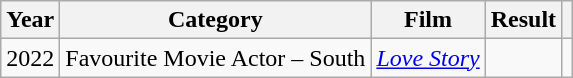<table class="wikitable">
<tr>
<th>Year</th>
<th>Category</th>
<th>Film</th>
<th>Result</th>
<th></th>
</tr>
<tr>
<td>2022</td>
<td>Favourite Movie Actor – South</td>
<td><em><a href='#'>Love Story</a></em></td>
<td></td>
<td></td>
</tr>
</table>
